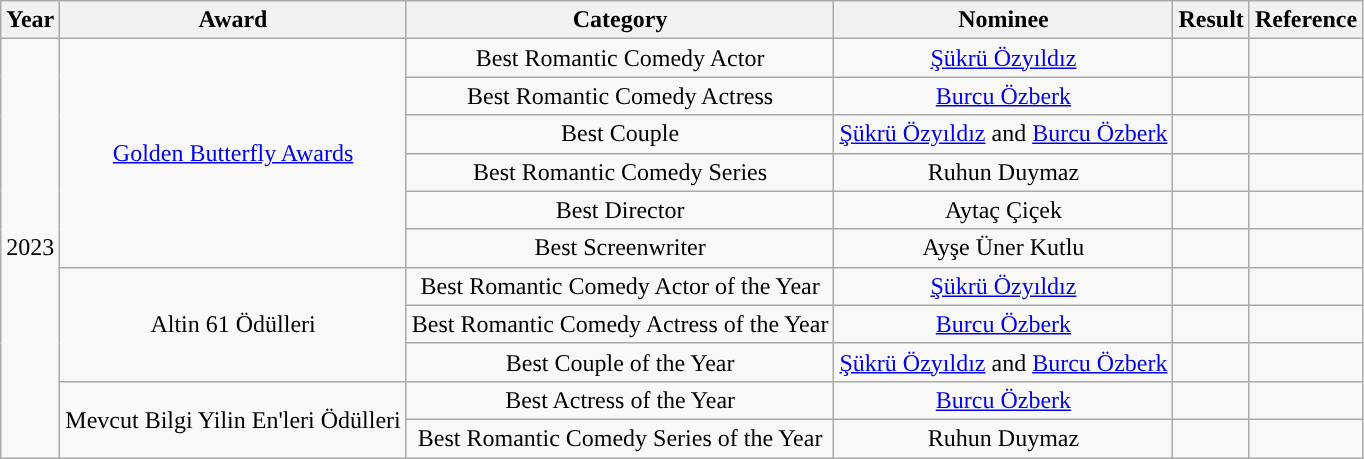<table class="wikitable" style="text-align:center;">
<tr>
<th>Year</th>
<th>Award</th>
<th>Category</th>
<th>Nominee</th>
<th>Result</th>
<th>Reference</th>
</tr>
<tr>
<td rowspan=11>2023</td>
<td rowspan=6><a href='#'>Golden Butterfly Awards</a></td>
<td>Best Romantic Comedy Actor</td>
<td><a href='#'>Şükrü Özyıldız</a></td>
<td></td>
<td></td>
</tr>
<tr>
<td>Best Romantic Comedy Actress</td>
<td><a href='#'>Burcu Özberk</a></td>
<td></td>
<td></td>
</tr>
<tr>
<td>Best Couple</td>
<td><a href='#'>Şükrü Özyıldız</a> and <a href='#'>Burcu Özberk</a></td>
<td></td>
<td></td>
</tr>
<tr>
<td>Best Romantic Comedy Series</td>
<td>Ruhun Duymaz</td>
<td></td>
<td></td>
</tr>
<tr>
<td>Best Director</td>
<td>Aytaç Çiçek</td>
<td></td>
<td></td>
</tr>
<tr>
<td>Best Screenwriter</td>
<td>Ayşe Üner Kutlu</td>
<td></td>
<td></td>
</tr>
<tr>
<td rowspan=3>Altin 61 Ödülleri</td>
<td>Best Romantic Comedy Actor of the Year</td>
<td><a href='#'>Şükrü Özyıldız</a></td>
<td></td>
<td></td>
</tr>
<tr>
<td>Best Romantic Comedy Actress of the Year</td>
<td><a href='#'>Burcu Özberk</a></td>
<td></td>
<td></td>
</tr>
<tr>
<td>Best Couple of the Year</td>
<td><a href='#'>Şükrü Özyıldız</a> and <a href='#'>Burcu Özberk</a></td>
<td></td>
<td></td>
</tr>
<tr>
<td rowspan=2>Mevcut Bilgi Yilin En'leri Ödülleri</td>
<td>Best Actress of the Year</td>
<td><a href='#'>Burcu Özberk</a></td>
<td></td>
<td></td>
</tr>
<tr>
<td>Best Romantic Comedy Series of the Year</td>
<td>Ruhun Duymaz</td>
<td></td>
<td></td>
</tr>
</table>
